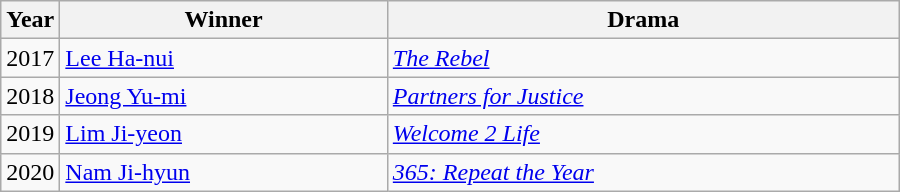<table class="wikitable" style="width:600px">
<tr>
<th width=10>Year</th>
<th>Winner</th>
<th>Drama</th>
</tr>
<tr>
<td>2017</td>
<td><a href='#'>Lee Ha-nui</a></td>
<td><em><a href='#'>The Rebel</a></em></td>
</tr>
<tr>
<td>2018</td>
<td><a href='#'>Jeong Yu-mi</a></td>
<td><em><a href='#'>Partners for Justice</a></em></td>
</tr>
<tr>
<td>2019</td>
<td><a href='#'>Lim Ji-yeon</a></td>
<td><em><a href='#'>Welcome 2 Life</a></em></td>
</tr>
<tr>
<td>2020</td>
<td><a href='#'>Nam Ji-hyun</a></td>
<td><em><a href='#'>365: Repeat the Year</a></em></td>
</tr>
</table>
